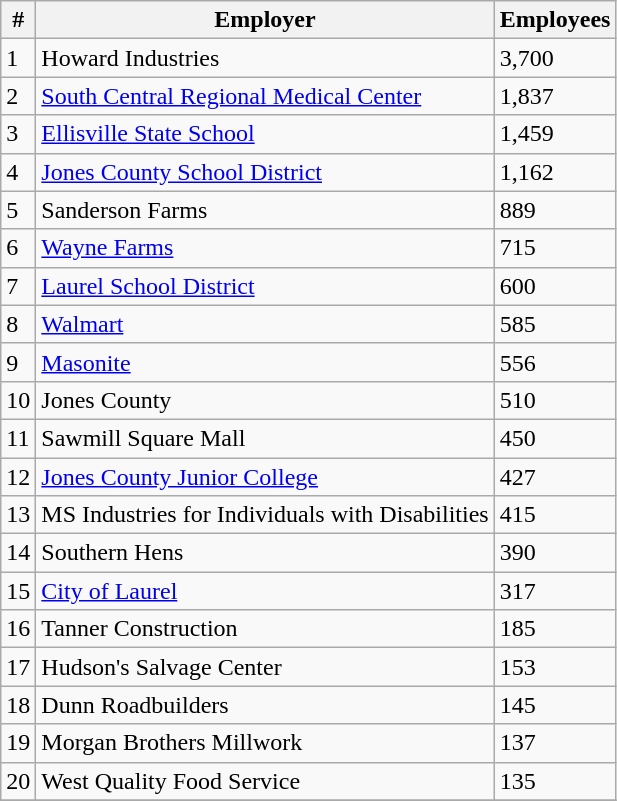<table class="wikitable">
<tr>
<th>#</th>
<th>Employer</th>
<th>Employees</th>
</tr>
<tr>
<td>1</td>
<td>Howard Industries</td>
<td>3,700</td>
</tr>
<tr>
<td>2</td>
<td><a href='#'>South Central Regional Medical Center</a></td>
<td>1,837</td>
</tr>
<tr>
<td>3</td>
<td><a href='#'>Ellisville State School</a></td>
<td>1,459</td>
</tr>
<tr>
<td>4</td>
<td><a href='#'>Jones County School District</a></td>
<td>1,162</td>
</tr>
<tr>
<td>5</td>
<td>Sanderson Farms</td>
<td>889</td>
</tr>
<tr>
<td>6</td>
<td><a href='#'>Wayne Farms</a></td>
<td>715</td>
</tr>
<tr>
<td>7</td>
<td><a href='#'>Laurel School District</a></td>
<td>600</td>
</tr>
<tr>
<td>8</td>
<td><a href='#'>Walmart</a></td>
<td>585</td>
</tr>
<tr>
<td>9</td>
<td><a href='#'>Masonite</a></td>
<td>556</td>
</tr>
<tr>
<td>10</td>
<td>Jones County</td>
<td>510</td>
</tr>
<tr>
<td>11</td>
<td>Sawmill Square Mall</td>
<td>450</td>
</tr>
<tr>
<td>12</td>
<td><a href='#'>Jones County Junior College</a></td>
<td>427</td>
</tr>
<tr>
<td>13</td>
<td>MS Industries for Individuals with Disabilities</td>
<td>415</td>
</tr>
<tr>
<td>14</td>
<td>Southern Hens</td>
<td>390</td>
</tr>
<tr>
<td>15</td>
<td><a href='#'>City of Laurel</a></td>
<td>317</td>
</tr>
<tr>
<td>16</td>
<td>Tanner Construction</td>
<td>185</td>
</tr>
<tr>
<td>17</td>
<td>Hudson's Salvage Center</td>
<td>153</td>
</tr>
<tr>
<td>18</td>
<td>Dunn Roadbuilders</td>
<td>145</td>
</tr>
<tr>
<td>19</td>
<td>Morgan Brothers Millwork</td>
<td>137</td>
</tr>
<tr>
<td>20</td>
<td>West Quality Food Service</td>
<td>135</td>
</tr>
<tr>
</tr>
</table>
